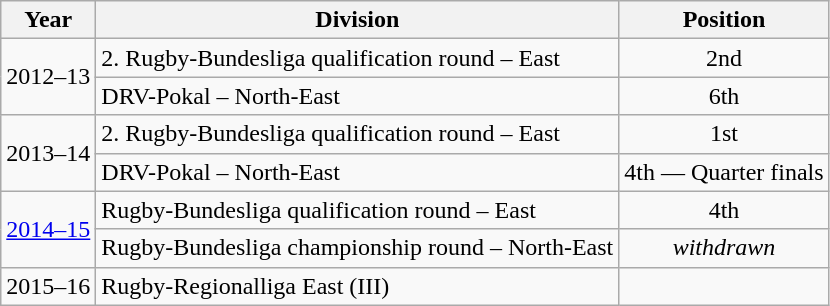<table class="wikitable">
<tr>
<th>Year</th>
<th>Division</th>
<th>Position</th>
</tr>
<tr align="center">
<td rowspan=2>2012–13</td>
<td align="left">2. Rugby-Bundesliga qualification round – East</td>
<td>2nd</td>
</tr>
<tr align="center">
<td align="left">DRV-Pokal – North-East</td>
<td>6th</td>
</tr>
<tr align="center">
<td rowspan=2>2013–14</td>
<td align="left">2. Rugby-Bundesliga qualification round – East</td>
<td>1st</td>
</tr>
<tr align="center">
<td align="left">DRV-Pokal – North-East</td>
<td>4th — Quarter finals</td>
</tr>
<tr align="center">
<td rowspan=2><a href='#'>2014–15</a></td>
<td align="left">Rugby-Bundesliga qualification round – East</td>
<td>4th</td>
</tr>
<tr align="center">
<td align="left">Rugby-Bundesliga championship round – North-East</td>
<td><em>withdrawn</em></td>
</tr>
<tr align="center">
<td>2015–16</td>
<td align="left">Rugby-Regionalliga East (III)</td>
<td></td>
</tr>
</table>
